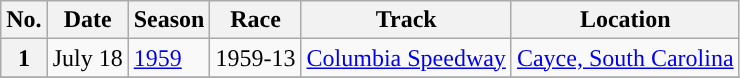<table class="wikitable sortable">
<tr>
<th scope="col">No.</th>
<th scope="col">Date</th>
<th scope="col">Season</th>
<th scope="col">Race</th>
<th scope="col">Track</th>
<th scope="col">Location</th>
</tr>
<tr>
<th scope="row">1</th>
<td>July 18</td>
<td><a href='#'>1959</a></td>
<td>1959-13</td>
<td><a href='#'>Columbia Speedway</a></td>
<td><a href='#'>Cayce, South Carolina</a></td>
</tr>
<tr>
</tr>
</table>
